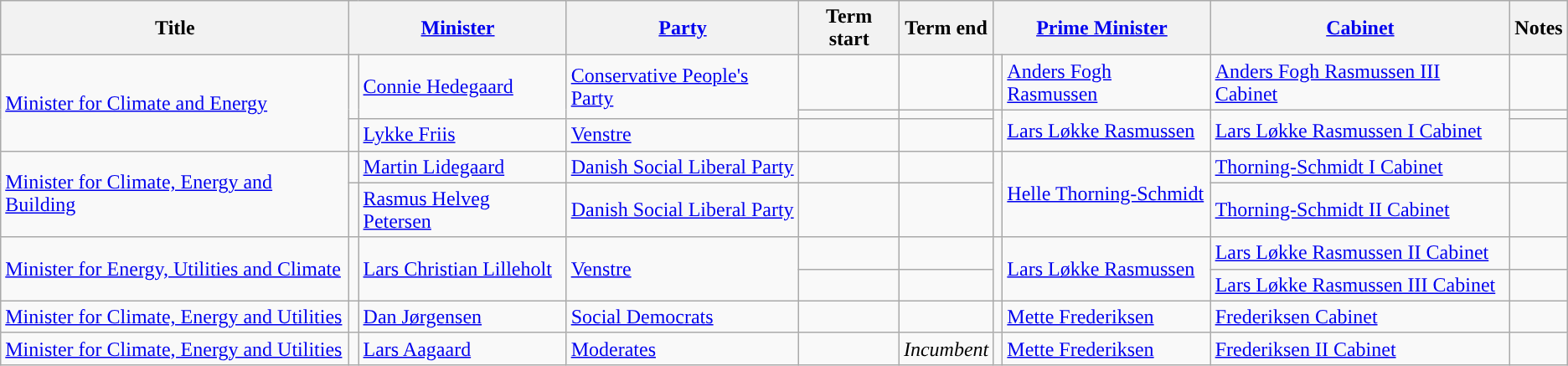<table class="wikitable sortable">
<tr>
<th>Title</th>
<th colspan=2><a href='#'>Minister</a></th>
<th><a href='#'>Party</a></th>
<th>Term start</th>
<th>Term end</th>
<th colspan=2><a href='#'>Prime Minister</a></th>
<th><a href='#'>Cabinet</a></th>
<th class="unsortable">Notes</th>
</tr>
<tr>
<td rowspan=3><a href='#'>Minister for Climate and Energy</a></td>
<td rowspan=2 bgcolor=></td>
<td rowspan=2><a href='#'>Connie Hedegaard</a></td>
<td rowspan=2><a href='#'>Conservative People's Party</a></td>
<td></td>
<td></td>
<td style="color:inherit;background:"></td>
<td><a href='#'>Anders Fogh Rasmussen</a></td>
<td><a href='#'>Anders Fogh Rasmussen III Cabinet</a></td>
<td></td>
</tr>
<tr>
<td></td>
<td></td>
<td rowspan=2 bgcolor=></td>
<td rowspan=2><a href='#'>Lars Løkke Rasmussen</a></td>
<td rowspan=2><a href='#'>Lars Løkke Rasmussen I Cabinet</a></td>
<td></td>
</tr>
<tr>
<td style="color:inherit;background:"></td>
<td><a href='#'>Lykke Friis</a></td>
<td><a href='#'>Venstre</a></td>
<td></td>
<td></td>
<td></td>
</tr>
<tr>
<td rowspan=2><a href='#'>Minister for Climate, Energy and Building</a></td>
<td style="color:inherit;background:"></td>
<td><a href='#'>Martin Lidegaard</a></td>
<td><a href='#'>Danish Social Liberal Party</a></td>
<td></td>
<td></td>
<td rowspan=2 bgcolor=></td>
<td rowspan=2><a href='#'>Helle Thorning-Schmidt</a></td>
<td><a href='#'>Thorning-Schmidt I Cabinet</a></td>
<td></td>
</tr>
<tr>
<td style="color:inherit;background:"></td>
<td><a href='#'>Rasmus Helveg Petersen</a></td>
<td><a href='#'>Danish Social Liberal Party</a></td>
<td></td>
<td></td>
<td><a href='#'>Thorning-Schmidt II Cabinet</a></td>
<td></td>
</tr>
<tr>
<td rowspan=2><a href='#'>Minister for Energy, Utilities and Climate</a></td>
<td rowspan=2 bgcolor=></td>
<td rowspan=2><a href='#'>Lars Christian Lilleholt</a></td>
<td rowspan=2><a href='#'>Venstre</a></td>
<td></td>
<td></td>
<td rowspan=2 bgcolor=></td>
<td rowspan=2><a href='#'>Lars Løkke Rasmussen</a></td>
<td><a href='#'>Lars Løkke Rasmussen II Cabinet</a></td>
<td></td>
</tr>
<tr>
<td></td>
<td></td>
<td><a href='#'>Lars Løkke Rasmussen III Cabinet</a></td>
<td></td>
</tr>
<tr>
<td><a href='#'>Minister for Climate, Energy and Utilities</a></td>
<td style="color:inherit;background:"></td>
<td><a href='#'>Dan Jørgensen</a></td>
<td><a href='#'>Social Democrats</a></td>
<td></td>
<td></td>
<td style="color:inherit;background:"></td>
<td><a href='#'>Mette Frederiksen</a></td>
<td><a href='#'>Frederiksen Cabinet</a></td>
<td></td>
</tr>
<tr>
<td><a href='#'>Minister for Climate, Energy and Utilities</a></td>
<td style="color:inherit;background:"></td>
<td><a href='#'>Lars Aagaard</a></td>
<td><a href='#'>Moderates</a></td>
<td></td>
<td><em>Incumbent</em></td>
<td style="color:inherit;background:"></td>
<td><a href='#'>Mette Frederiksen</a></td>
<td><a href='#'>Frederiksen II Cabinet</a></td>
<td></td>
</tr>
</table>
